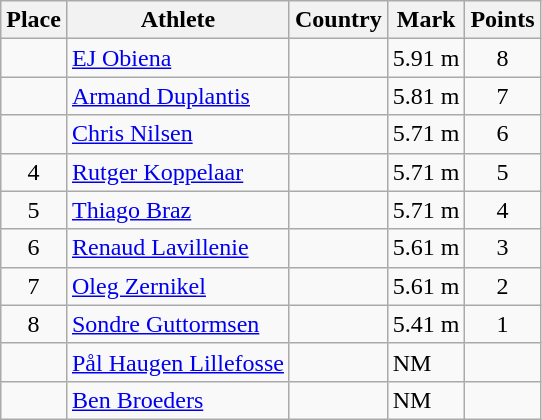<table class="wikitable">
<tr>
<th>Place</th>
<th>Athlete</th>
<th>Country</th>
<th>Mark</th>
<th>Points</th>
</tr>
<tr>
<td align=center></td>
<td><a href='#'>EJ Obiena</a></td>
<td></td>
<td>5.91 m</td>
<td align=center>8</td>
</tr>
<tr>
<td align=center></td>
<td><a href='#'>Armand Duplantis</a></td>
<td></td>
<td>5.81 m</td>
<td align=center>7</td>
</tr>
<tr>
<td align=center></td>
<td><a href='#'>Chris Nilsen</a></td>
<td></td>
<td>5.71 m</td>
<td align=center>6</td>
</tr>
<tr>
<td align=center>4</td>
<td><a href='#'>Rutger Koppelaar</a></td>
<td></td>
<td>5.71 m</td>
<td align=center>5</td>
</tr>
<tr>
<td align=center>5</td>
<td><a href='#'>Thiago Braz</a></td>
<td></td>
<td>5.71 m</td>
<td align=center>4</td>
</tr>
<tr>
<td align=center>6</td>
<td><a href='#'>Renaud Lavillenie</a></td>
<td></td>
<td>5.61 m</td>
<td align=center>3</td>
</tr>
<tr>
<td align=center>7</td>
<td><a href='#'>Oleg Zernikel</a></td>
<td></td>
<td>5.61 m</td>
<td align=center>2</td>
</tr>
<tr>
<td align=center>8</td>
<td><a href='#'>Sondre Guttormsen</a></td>
<td></td>
<td>5.41 m</td>
<td align=center>1</td>
</tr>
<tr>
<td align=center></td>
<td><a href='#'>Pål Haugen Lillefosse</a></td>
<td></td>
<td>NM</td>
<td align=center></td>
</tr>
<tr>
<td align=center></td>
<td><a href='#'>Ben Broeders</a></td>
<td></td>
<td>NM</td>
<td align=center></td>
</tr>
</table>
